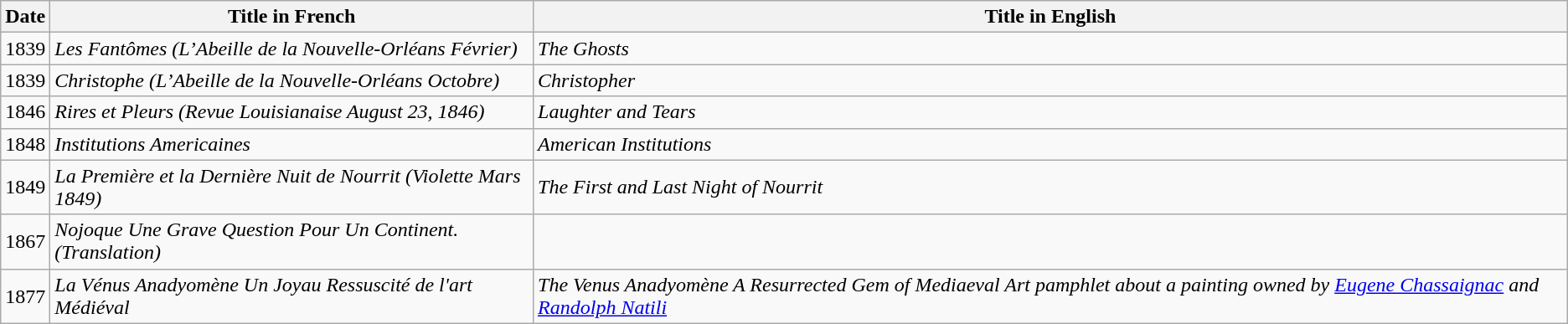<table class="wikitable">
<tr>
<th>Date</th>
<th>Title in French</th>
<th>Title in English</th>
</tr>
<tr>
<td>1839</td>
<td><em>Les Fantômes (L’Abeille de la Nouvelle-Orléans Février)</em></td>
<td><em>The Ghosts</em></td>
</tr>
<tr>
<td>1839</td>
<td><em>Christophe (L’Abeille de la Nouvelle-Orléans Octobre)</em></td>
<td><em>Christopher</em></td>
</tr>
<tr>
<td>1846</td>
<td><em>Rires et Pleurs (Revue Louisianaise August 23, 1846)</em></td>
<td><em>Laughter and Tears</em></td>
</tr>
<tr>
<td>1848</td>
<td><em>Institutions Americaines</em></td>
<td><em>American Institutions</em></td>
</tr>
<tr>
<td>1849</td>
<td><em>La Première et la Dernière Nuit de Nourrit (Violette Mars 1849)</em></td>
<td><em>The First and Last Night of Nourrit</em></td>
</tr>
<tr>
<td>1867</td>
<td><em>Nojoque Une Grave Question Pour Un Continent. (Translation)</em></td>
<td><em></em></td>
</tr>
<tr>
<td>1877</td>
<td><em>La Vénus Anadyomène Un Joyau Ressuscité de l'art Médiéval</em></td>
<td><em>The Venus Anadyomène A Resurrected Gem of Mediaeval Art pamphlet about a painting owned by <a href='#'>Eugene Chassaignac</a> and <a href='#'>Randolph Natili</a></em></td>
</tr>
</table>
